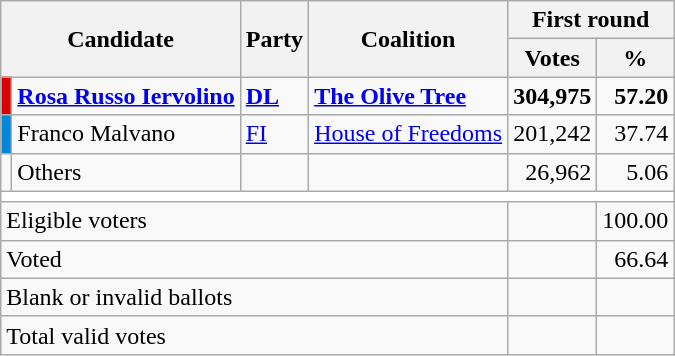<table class="wikitable centre">
<tr>
<th scope="col" rowspan=2 colspan=2>Candidate</th>
<th scope="col" rowspan=2 colspan=1>Party</th>
<th scope="col" rowspan=2 colspan=1>Coalition</th>
<th scope="col" colspan=2>First round</th>
</tr>
<tr>
<th scope="col">Votes</th>
<th scope="col">%</th>
</tr>
<tr>
<td bgcolor="#dd0000"></td>
<td><strong><a href='#'>Rosa Russo Iervolino</a></strong></td>
<td><strong><a href='#'>DL</a></strong></td>
<td><strong><a href='#'>The Olive Tree</a></strong></td>
<td style="text-align: right"><strong>304,975</strong></td>
<td style="text-align: right"><strong>57.20</strong></td>
</tr>
<tr>
<td bgcolor="#0087DC"></td>
<td>Franco Malvano</td>
<td><a href='#'>FI</a></td>
<td><a href='#'>House of Freedoms</a></td>
<td style="text-align: right">201,242</td>
<td style="text-align: right">37.74</td>
</tr>
<tr>
<td bgcolor=""></td>
<td>Others</td>
<td></td>
<td></td>
<td style="text-align: right">26,962</td>
<td style="text-align: right">5.06</td>
</tr>
<tr bgcolor=white>
<td colspan=6></td>
</tr>
<tr>
<td colspan=4>Eligible voters</td>
<td style="text-align: right"></td>
<td style="text-align: right">100.00</td>
</tr>
<tr>
<td colspan=4>Voted</td>
<td style="text-align: right"></td>
<td style="text-align: right">66.64</td>
</tr>
<tr>
<td colspan=4>Blank or invalid ballots</td>
<td style="text-align: right"></td>
<td style="text-align: right"></td>
</tr>
<tr>
<td colspan=4>Total valid votes</td>
<td style="text-align: right"></td>
<td style="text-align: right"></td>
</tr>
</table>
